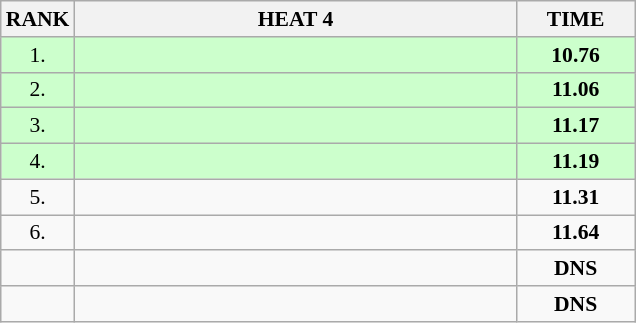<table class="wikitable" style="border-collapse: collapse; font-size: 90%;">
<tr>
<th>RANK</th>
<th style="width: 20em">HEAT 4</th>
<th style="width: 5em">TIME</th>
</tr>
<tr style="background:#ccffcc;">
<td align="center">1.</td>
<td></td>
<td align="center"><strong>10.76</strong></td>
</tr>
<tr style="background:#ccffcc;">
<td align="center">2.</td>
<td></td>
<td align="center"><strong>11.06</strong></td>
</tr>
<tr style="background:#ccffcc;">
<td align="center">3.</td>
<td></td>
<td align="center"><strong>11.17</strong></td>
</tr>
<tr style="background:#ccffcc;">
<td align="center">4.</td>
<td></td>
<td align="center"><strong>11.19</strong></td>
</tr>
<tr>
<td align="center">5.</td>
<td></td>
<td align="center"><strong>11.31</strong></td>
</tr>
<tr>
<td align="center">6.</td>
<td></td>
<td align="center"><strong>11.64</strong></td>
</tr>
<tr>
<td align="center"></td>
<td></td>
<td align="center"><strong>DNS</strong></td>
</tr>
<tr>
<td align="center"></td>
<td></td>
<td align="center"><strong>DNS</strong></td>
</tr>
</table>
